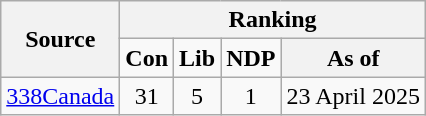<table class="wikitable" style="text-align:center">
<tr>
<th rowspan="2">Source</th>
<th colspan="6">Ranking</th>
</tr>
<tr>
<td><strong>Con</strong></td>
<td><strong>Lib</strong></td>
<td><strong>NDP</strong></td>
<th>As of</th>
</tr>
<tr>
<td><a href='#'>338Canada</a></td>
<td>31</td>
<td>5</td>
<td>1</td>
<td>23 April 2025</td>
</tr>
</table>
